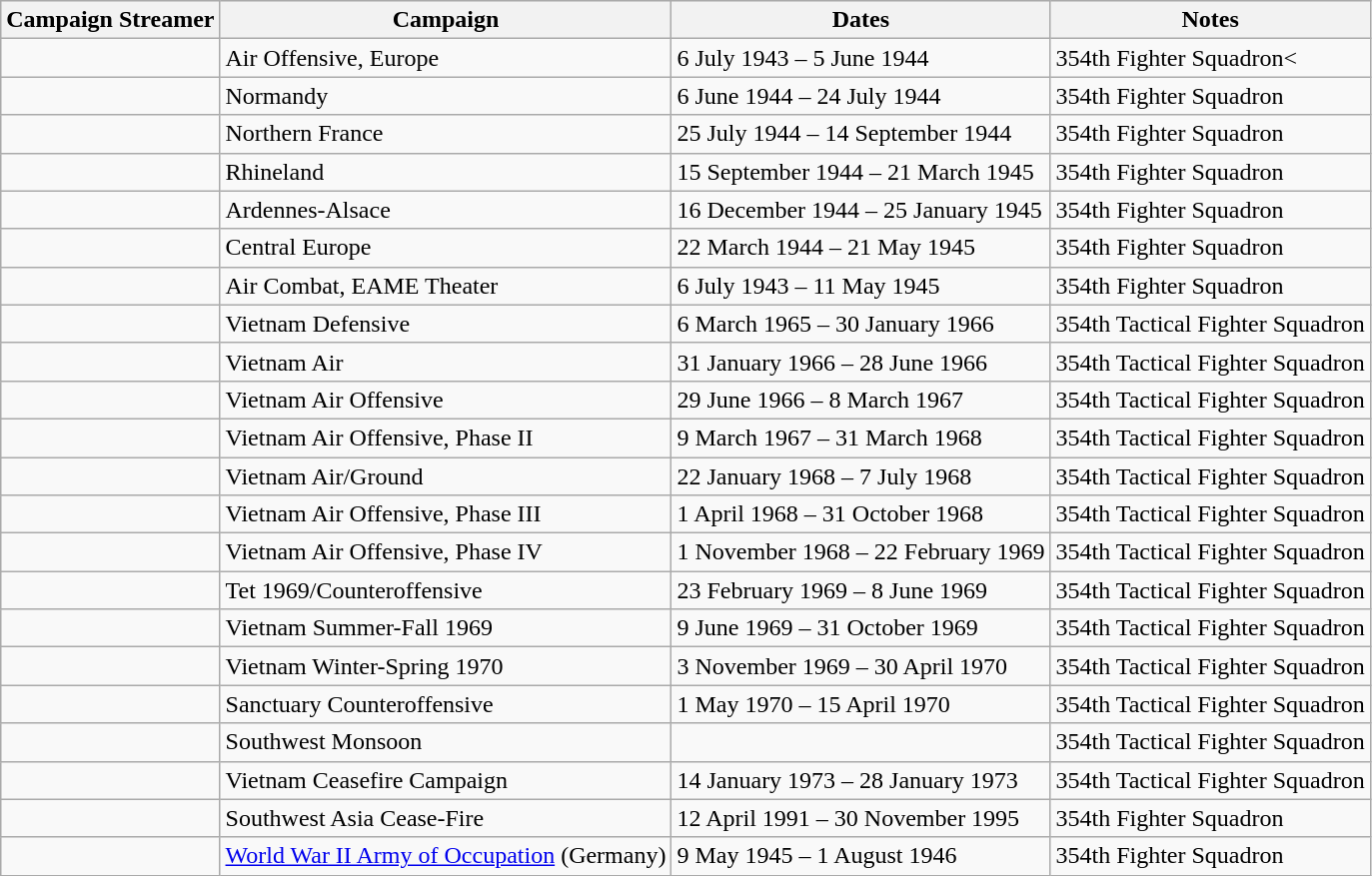<table class="wikitable">
<tr style="background:#efefef;">
<th>Campaign Streamer</th>
<th>Campaign</th>
<th>Dates</th>
<th>Notes</th>
</tr>
<tr>
<td></td>
<td>Air Offensive, Europe</td>
<td>6 July 1943 – 5 June 1944</td>
<td>354th Fighter Squadron<</td>
</tr>
<tr>
<td></td>
<td>Normandy</td>
<td>6 June 1944 – 24 July 1944</td>
<td>354th Fighter Squadron</td>
</tr>
<tr>
<td></td>
<td>Northern France</td>
<td>25 July 1944 – 14 September 1944</td>
<td>354th Fighter Squadron</td>
</tr>
<tr>
<td></td>
<td>Rhineland</td>
<td>15 September 1944 – 21 March 1945</td>
<td>354th Fighter Squadron</td>
</tr>
<tr>
<td></td>
<td>Ardennes-Alsace</td>
<td>16 December 1944 – 25 January 1945</td>
<td>354th Fighter Squadron</td>
</tr>
<tr>
<td></td>
<td>Central Europe</td>
<td>22 March 1944 – 21 May 1945</td>
<td>354th Fighter Squadron</td>
</tr>
<tr>
<td></td>
<td>Air Combat, EAME Theater</td>
<td>6 July 1943 – 11 May 1945</td>
<td>354th Fighter Squadron</td>
</tr>
<tr>
<td></td>
<td>Vietnam Defensive</td>
<td>6 March 1965 – 30 January 1966</td>
<td>354th Tactical Fighter Squadron</td>
</tr>
<tr>
<td></td>
<td>Vietnam Air</td>
<td>31 January 1966 – 28 June 1966</td>
<td>354th Tactical Fighter Squadron</td>
</tr>
<tr>
<td></td>
<td>Vietnam Air Offensive</td>
<td>29 June 1966 – 8 March 1967</td>
<td>354th Tactical Fighter Squadron</td>
</tr>
<tr>
<td></td>
<td>Vietnam Air Offensive, Phase II</td>
<td>9 March 1967 – 31 March 1968</td>
<td>354th Tactical Fighter Squadron</td>
</tr>
<tr>
<td></td>
<td>Vietnam Air/Ground</td>
<td>22 January 1968 – 7 July 1968</td>
<td>354th Tactical Fighter Squadron</td>
</tr>
<tr>
<td></td>
<td>Vietnam Air Offensive, Phase III</td>
<td>1 April 1968 – 31 October 1968</td>
<td>354th Tactical Fighter Squadron</td>
</tr>
<tr>
<td></td>
<td>Vietnam Air Offensive, Phase IV</td>
<td>1 November 1968 – 22 February 1969</td>
<td>354th Tactical Fighter Squadron</td>
</tr>
<tr>
<td></td>
<td>Tet 1969/Counteroffensive</td>
<td>23 February 1969 – 8 June 1969</td>
<td>354th Tactical Fighter Squadron</td>
</tr>
<tr>
<td></td>
<td>Vietnam Summer-Fall 1969</td>
<td>9 June 1969 – 31 October 1969</td>
<td>354th Tactical Fighter Squadron</td>
</tr>
<tr>
<td></td>
<td>Vietnam Winter-Spring 1970</td>
<td>3 November 1969 – 30 April 1970</td>
<td>354th Tactical Fighter Squadron</td>
</tr>
<tr>
<td></td>
<td>Sanctuary Counteroffensive</td>
<td>1 May 1970 – 15 April 1970</td>
<td>354th Tactical Fighter Squadron</td>
</tr>
<tr>
<td></td>
<td>Southwest Monsoon</td>
<td></td>
<td>354th Tactical Fighter Squadron</td>
</tr>
<tr>
<td></td>
<td>Vietnam Ceasefire Campaign</td>
<td>14 January 1973 – 28 January 1973</td>
<td>354th Tactical Fighter Squadron</td>
</tr>
<tr>
<td></td>
<td>Southwest Asia Cease-Fire</td>
<td>12 April 1991 – 30 November 1995</td>
<td>354th Fighter Squadron</td>
</tr>
<tr>
<td></td>
<td><a href='#'>World War II Army of Occupation</a> (Germany)</td>
<td>9 May 1945 – 1 August 1946</td>
<td>354th Fighter Squadron</td>
</tr>
</table>
